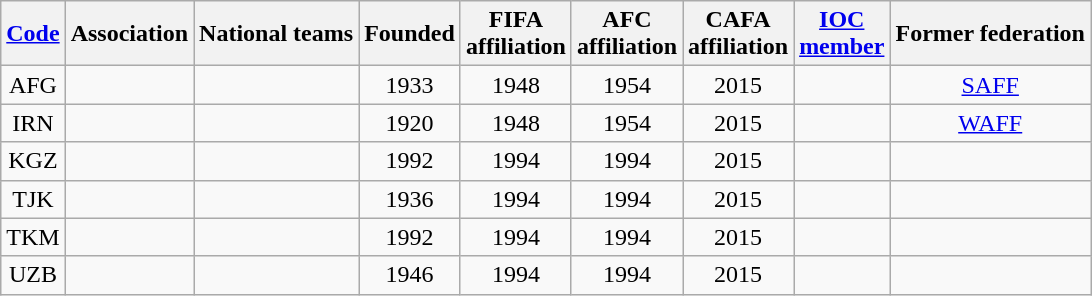<table class="wikitable sortable" style="text-align:center">
<tr>
<th><a href='#'>Code</a></th>
<th>Association</th>
<th class="unsortable">National teams</th>
<th>Founded</th>
<th>FIFA<br>affiliation</th>
<th>AFC<br>affiliation</th>
<th>CAFA<br>affiliation</th>
<th><a href='#'>IOC</a><br><a href='#'>member</a></th>
<th>Former federation</th>
</tr>
<tr>
<td>AFG</td>
<td style="text-align:left"></td>
<td></td>
<td>1933</td>
<td>1948</td>
<td>1954</td>
<td>2015</td>
<td></td>
<td><a href='#'>SAFF</a> </td>
</tr>
<tr>
<td>IRN</td>
<td style="text-align:left"></td>
<td></td>
<td>1920</td>
<td>1948</td>
<td>1954</td>
<td>2015</td>
<td></td>
<td><a href='#'>WAFF</a>  </td>
</tr>
<tr>
<td>KGZ</td>
<td style="text-align:left"></td>
<td></td>
<td>1992</td>
<td>1994</td>
<td>1994</td>
<td>2015</td>
<td></td>
<td></td>
</tr>
<tr>
<td>TJK</td>
<td style="text-align:left"></td>
<td></td>
<td>1936</td>
<td>1994</td>
<td>1994</td>
<td>2015</td>
<td></td>
<td></td>
</tr>
<tr>
<td>TKM</td>
<td style="text-align:left"></td>
<td></td>
<td>1992</td>
<td>1994</td>
<td>1994</td>
<td>2015</td>
<td></td>
<td></td>
</tr>
<tr>
<td>UZB</td>
<td style="text-align:left"></td>
<td></td>
<td>1946</td>
<td>1994</td>
<td>1994</td>
<td>2015</td>
<td></td>
<td></td>
</tr>
</table>
